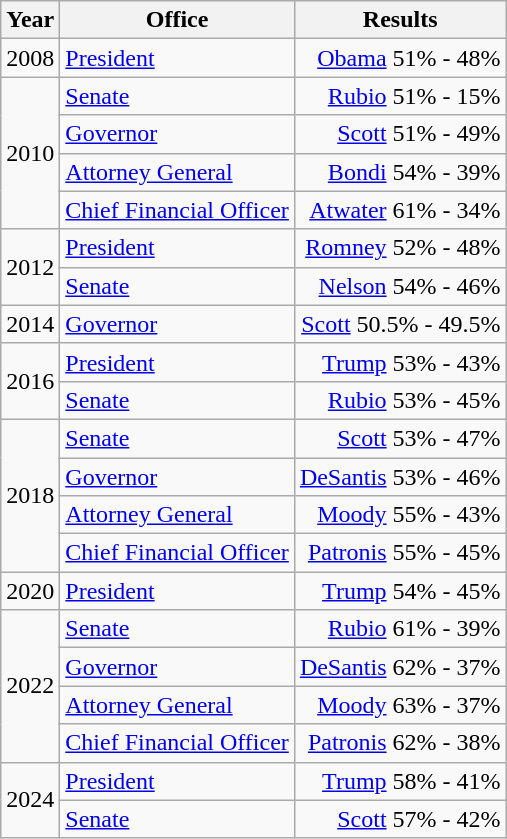<table class=wikitable>
<tr>
<th>Year</th>
<th>Office</th>
<th>Results</th>
</tr>
<tr>
<td>2008</td>
<td><a href='#'>President</a></td>
<td align="right" ><a href='#'>Obama</a> 51% - 48%</td>
</tr>
<tr>
<td rowspan=4>2010</td>
<td><a href='#'>Senate</a></td>
<td align="right" ><a href='#'>Rubio</a> 51% - 15%</td>
</tr>
<tr>
<td><a href='#'>Governor</a></td>
<td align="right" ><a href='#'>Scott</a> 51% - 49%</td>
</tr>
<tr>
<td><a href='#'>Attorney General</a></td>
<td align="right" ><a href='#'>Bondi</a> 54% - 39%</td>
</tr>
<tr>
<td><a href='#'>Chief Financial Officer</a></td>
<td align="right" ><a href='#'>Atwater</a> 61% - 34%</td>
</tr>
<tr>
<td rowspan=2>2012</td>
<td><a href='#'>President</a></td>
<td align="right" ><a href='#'>Romney</a> 52% - 48%</td>
</tr>
<tr>
<td><a href='#'>Senate</a></td>
<td align="right" ><a href='#'>Nelson</a> 54% - 46%</td>
</tr>
<tr>
<td>2014</td>
<td><a href='#'>Governor</a></td>
<td align="right" ><a href='#'>Scott</a> 50.5% - 49.5%</td>
</tr>
<tr>
<td rowspan=2>2016</td>
<td><a href='#'>President</a></td>
<td align="right" ><a href='#'>Trump</a> 53% - 43%</td>
</tr>
<tr>
<td><a href='#'>Senate</a></td>
<td align="right" ><a href='#'>Rubio</a> 53% - 45%</td>
</tr>
<tr>
<td rowspan=4>2018</td>
<td><a href='#'>Senate</a></td>
<td align="right" ><a href='#'>Scott</a> 53% - 47%</td>
</tr>
<tr>
<td><a href='#'>Governor</a></td>
<td align="right" ><a href='#'>DeSantis</a> 53% - 46%</td>
</tr>
<tr>
<td><a href='#'>Attorney General</a></td>
<td align="right" ><a href='#'>Moody</a> 55% - 43%</td>
</tr>
<tr>
<td><a href='#'>Chief Financial Officer</a></td>
<td align="right" ><a href='#'>Patronis</a> 55% - 45%</td>
</tr>
<tr>
<td>2020</td>
<td><a href='#'>President</a></td>
<td align="right" ><a href='#'>Trump</a> 54% - 45%</td>
</tr>
<tr>
<td rowspan=4>2022</td>
<td><a href='#'>Senate</a></td>
<td align="right" ><a href='#'>Rubio</a> 61% - 39%</td>
</tr>
<tr>
<td><a href='#'>Governor</a></td>
<td align="right" ><a href='#'>DeSantis</a> 62% - 37%</td>
</tr>
<tr>
<td><a href='#'>Attorney General</a></td>
<td align="right" ><a href='#'>Moody</a> 63% - 37%</td>
</tr>
<tr>
<td><a href='#'>Chief Financial Officer</a></td>
<td align="right" ><a href='#'>Patronis</a> 62% - 38%</td>
</tr>
<tr>
<td rowspan=2>2024</td>
<td><a href='#'>President</a></td>
<td align="right" ><a href='#'>Trump</a> 58% - 41%</td>
</tr>
<tr>
<td><a href='#'>Senate</a></td>
<td align="right" ><a href='#'>Scott</a> 57% - 42%</td>
</tr>
</table>
